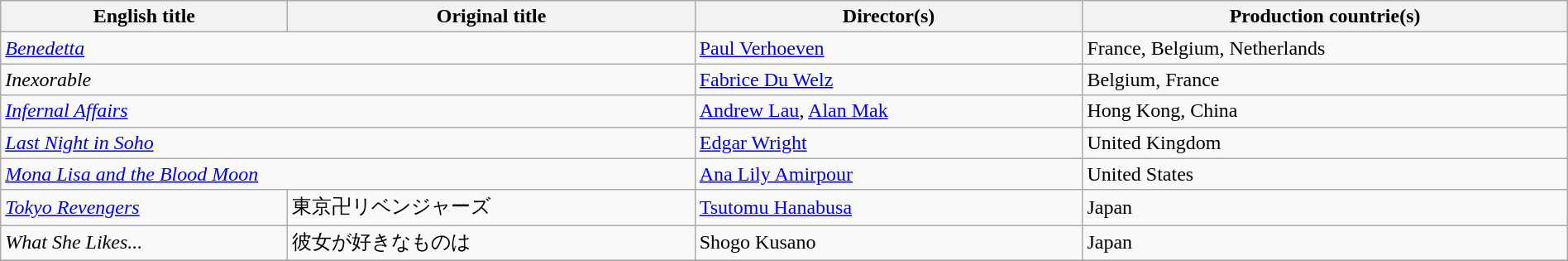<table class="sortable wikitable" style="width:100%; margin-bottom:4px" cellpadding="5">
<tr>
<th scope="col">English title</th>
<th scope="col">Original title</th>
<th scope="col">Director(s)</th>
<th scope="col">Production countrie(s)</th>
</tr>
<tr>
<td colspan=2><em><a href='#'>Benedetta</a></em></td>
<td><a href='#'>Paul Verhoeven</a></td>
<td>France, Belgium, Netherlands</td>
</tr>
<tr>
<td colspan=2><em>Inexorable</em></td>
<td><a href='#'>Fabrice Du Welz</a></td>
<td>Belgium, France</td>
</tr>
<tr>
<td colspan=2><em><a href='#'>Infernal Affairs</a></em></td>
<td><a href='#'>Andrew Lau</a>, <a href='#'>Alan Mak</a></td>
<td>Hong Kong, China</td>
</tr>
<tr>
<td colspan=2><em><a href='#'>Last Night in Soho</a></em></td>
<td><a href='#'>Edgar Wright</a></td>
<td>United Kingdom</td>
</tr>
<tr>
<td colspan=2><em><a href='#'>Mona Lisa and the Blood Moon</a></em></td>
<td><a href='#'>Ana Lily Amirpour</a></td>
<td>United States</td>
</tr>
<tr>
<td><em><a href='#'>Tokyo Revengers</a></em></td>
<td>東京卍リベンジャーズ</td>
<td><a href='#'>Tsutomu Hanabusa</a></td>
<td>Japan</td>
</tr>
<tr>
<td><em>What She Likes...</em></td>
<td>彼女が好きなものは</td>
<td>Shogo Kusano</td>
<td>Japan</td>
</tr>
<tr>
</tr>
</table>
